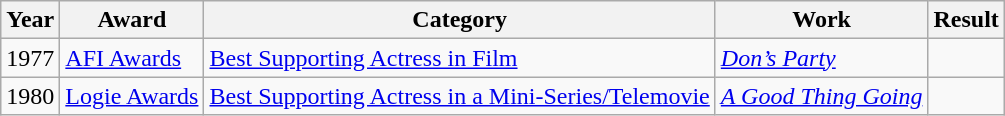<table class="wikitable">
<tr>
<th>Year</th>
<th>Award</th>
<th>Category</th>
<th>Work</th>
<th>Result</th>
</tr>
<tr>
<td>1977</td>
<td><a href='#'>AFI Awards</a></td>
<td><a href='#'>Best Supporting Actress in Film</a></td>
<td><em><a href='#'>Don’s Party</a></em></td>
<td></td>
</tr>
<tr>
<td>1980</td>
<td><a href='#'>Logie Awards</a></td>
<td><a href='#'>Best Supporting Actress in a Mini-Series/Telemovie</a></td>
<td><em><a href='#'>A Good Thing Going</a></em></td>
<td></td>
</tr>
</table>
